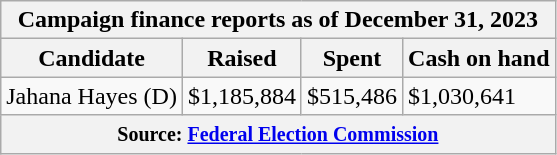<table class="wikitable sortable">
<tr>
<th colspan=4>Campaign finance reports as of December 31, 2023</th>
</tr>
<tr style="text-align:center;">
<th>Candidate</th>
<th>Raised</th>
<th>Spent</th>
<th>Cash on hand</th>
</tr>
<tr>
<td>Jahana Hayes (D)</td>
<td>$1,185,884</td>
<td>$515,486</td>
<td>$1,030,641</td>
</tr>
<tr>
<th colspan="4"><small>Source: <a href='#'>Federal Election Commission</a></small></th>
</tr>
</table>
